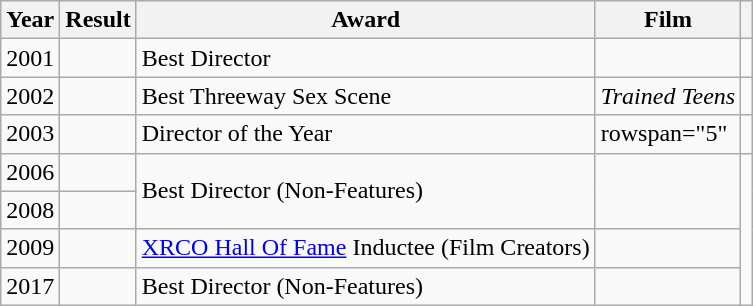<table class="wikitable">
<tr>
<th>Year</th>
<th>Result</th>
<th>Award</th>
<th>Film</th>
<th></th>
</tr>
<tr>
<td>2001</td>
<td></td>
<td>Best Director</td>
<td></td>
<td style="text-align:center;"></td>
</tr>
<tr>
<td>2002</td>
<td></td>
<td>Best Threeway Sex Scene</td>
<td><em>Trained Teens</em></td>
<td></td>
</tr>
<tr>
<td>2003</td>
<td></td>
<td>Director of the Year</td>
<td>rowspan="5" </td>
<td style="text-align:center;"></td>
</tr>
<tr>
<td>2006</td>
<td></td>
<td rowspan="2">Best Director (Non-Features)</td>
<td rowspan="2"></td>
</tr>
<tr>
<td>2008</td>
<td></td>
</tr>
<tr>
<td>2009</td>
<td></td>
<td><a href='#'>XRCO Hall Of Fame</a> Inductee (Film Creators)</td>
<td></td>
</tr>
<tr>
<td>2017</td>
<td></td>
<td>Best Director (Non-Features)</td>
<td style="text-align:center;"></td>
</tr>
</table>
